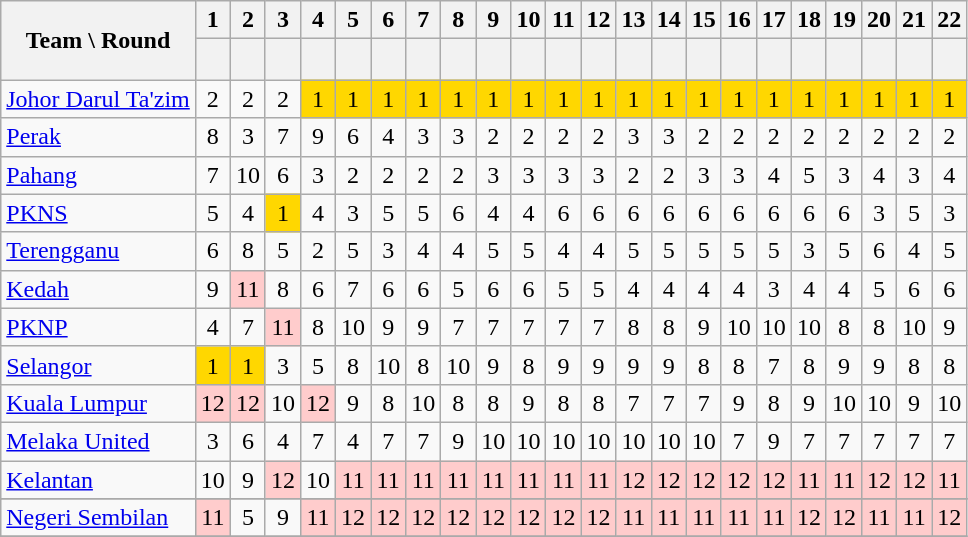<table class="wikitable sortable" style="text-align:center;">
<tr>
<th rowspan="2">Team \ Round</th>
<th>1</th>
<th>2</th>
<th>3</th>
<th>4</th>
<th>5</th>
<th>6</th>
<th>7</th>
<th>8</th>
<th>9</th>
<th>10</th>
<th>11</th>
<th>12</th>
<th>13</th>
<th>14</th>
<th>15</th>
<th>16</th>
<th>17</th>
<th>18</th>
<th>19</th>
<th>20</th>
<th>21</th>
<th>22</th>
</tr>
<tr>
<th style="height:20px;"></th>
<th></th>
<th></th>
<th></th>
<th></th>
<th></th>
<th></th>
<th></th>
<th></th>
<th></th>
<th></th>
<th></th>
<th></th>
<th></th>
<th></th>
<th></th>
<th></th>
<th></th>
<th></th>
<th></th>
<th></th>
<th></th>
</tr>
<tr>
<td align=left><a href='#'>Johor Darul Ta'zim</a></td>
<td>2</td>
<td>2</td>
<td>2</td>
<td style="width:10px; background:gold;">1</td>
<td style="width:10px; background:gold;">1</td>
<td style="width:10px; background:gold;">1</td>
<td style="width:10px; background:gold;">1</td>
<td style="width:10px; background:gold;">1</td>
<td style="width:10px; background:gold;">1</td>
<td style="width:10px; background:gold;">1</td>
<td style="width:10px; background:gold;">1</td>
<td style="width:10px; background:gold;">1</td>
<td style="width:10px; background:gold;">1</td>
<td style="width:10px; background:gold;">1</td>
<td style="width:10px; background:gold;">1</td>
<td style="width:10px; background:gold;">1</td>
<td style="width:10px; background:gold;">1</td>
<td style="width:10px; background:gold;">1</td>
<td style="width:10px; background:gold;">1</td>
<td style="width:10px; background:gold;">1</td>
<td style="width:10px; background:gold;">1</td>
<td style="width:10px; background:gold;">1</td>
</tr>
<tr>
<td align=left><a href='#'>Perak</a></td>
<td>8</td>
<td>3</td>
<td>7</td>
<td>9</td>
<td>6</td>
<td>4</td>
<td>3</td>
<td>3</td>
<td>2</td>
<td>2</td>
<td>2</td>
<td>2</td>
<td>3</td>
<td>3</td>
<td>2</td>
<td>2</td>
<td>2</td>
<td>2</td>
<td>2</td>
<td>2</td>
<td>2</td>
<td>2</td>
</tr>
<tr>
<td align=left><a href='#'>Pahang</a></td>
<td>7</td>
<td>10</td>
<td>6</td>
<td>3</td>
<td>2</td>
<td>2</td>
<td>2</td>
<td>2</td>
<td>3</td>
<td>3</td>
<td>3</td>
<td>3</td>
<td>2</td>
<td>2</td>
<td>3</td>
<td>3</td>
<td>4</td>
<td>5</td>
<td>3</td>
<td>4</td>
<td>3</td>
<td>4</td>
</tr>
<tr>
<td align=left><a href='#'>PKNS</a></td>
<td>5</td>
<td>4</td>
<td style="width:10px; background:gold;">1</td>
<td>4</td>
<td>3</td>
<td>5</td>
<td>5</td>
<td>6</td>
<td>4</td>
<td>4</td>
<td>6</td>
<td>6</td>
<td>6</td>
<td>6</td>
<td>6</td>
<td>6</td>
<td>6</td>
<td>6</td>
<td>6</td>
<td>3</td>
<td>5</td>
<td>3</td>
</tr>
<tr>
<td align=left><a href='#'>Terengganu</a></td>
<td>6</td>
<td>8</td>
<td>5</td>
<td>2</td>
<td>5</td>
<td>3</td>
<td>4</td>
<td>4</td>
<td>5</td>
<td>5</td>
<td>4</td>
<td>4</td>
<td>5</td>
<td>5</td>
<td>5</td>
<td>5</td>
<td>5</td>
<td>3</td>
<td>5</td>
<td>6</td>
<td>4</td>
<td>5</td>
</tr>
<tr>
<td align=left><a href='#'>Kedah</a></td>
<td>9</td>
<td style="width:10px; background:#ffcccc;">11</td>
<td>8</td>
<td>6</td>
<td>7</td>
<td>6</td>
<td>6</td>
<td>5</td>
<td>6</td>
<td>6</td>
<td>5</td>
<td>5</td>
<td>4</td>
<td>4</td>
<td>4</td>
<td>4</td>
<td>3</td>
<td>4</td>
<td>4</td>
<td>5</td>
<td>6</td>
<td>6</td>
</tr>
<tr>
<td align=left><a href='#'>PKNP</a></td>
<td>4</td>
<td>7</td>
<td style="width:10px; background:#ffcccc;">11</td>
<td>8</td>
<td>10</td>
<td>9</td>
<td>9</td>
<td>7</td>
<td>7</td>
<td>7</td>
<td>7</td>
<td>7</td>
<td>8</td>
<td>8</td>
<td>9</td>
<td>10</td>
<td>10</td>
<td>10</td>
<td>8</td>
<td>8</td>
<td>10</td>
<td>9</td>
</tr>
<tr>
<td align=left><a href='#'>Selangor</a></td>
<td style="width:10px; background:gold;">1</td>
<td style="width:10px; background:gold;">1</td>
<td>3</td>
<td>5</td>
<td>8</td>
<td>10</td>
<td>8</td>
<td>10</td>
<td>9</td>
<td>8</td>
<td>9</td>
<td>9</td>
<td>9</td>
<td>9</td>
<td>8</td>
<td>8</td>
<td>7</td>
<td>8</td>
<td>9</td>
<td>9</td>
<td>8</td>
<td>8</td>
</tr>
<tr>
<td align=left><a href='#'>Kuala Lumpur</a></td>
<td style="width:10px; background:#ffcccc;">12</td>
<td style="width:10px; background:#ffcccc;">12</td>
<td>10</td>
<td style="width:10px; background:#ffcccc;">12</td>
<td>9</td>
<td>8</td>
<td>10</td>
<td>8</td>
<td>8</td>
<td>9</td>
<td>8</td>
<td>8</td>
<td>7</td>
<td>7</td>
<td>7</td>
<td>9</td>
<td>8</td>
<td>9</td>
<td>10</td>
<td>10</td>
<td>9</td>
<td>10</td>
</tr>
<tr>
<td align=left><a href='#'>Melaka United</a></td>
<td>3</td>
<td>6</td>
<td>4</td>
<td>7</td>
<td>4</td>
<td>7</td>
<td>7</td>
<td>9</td>
<td>10</td>
<td>10</td>
<td>10</td>
<td>10</td>
<td>10</td>
<td>10</td>
<td>10</td>
<td>7</td>
<td>9</td>
<td>7</td>
<td>7</td>
<td>7</td>
<td>7</td>
<td>7</td>
</tr>
<tr>
<td align=left><a href='#'>Kelantan</a></td>
<td>10</td>
<td>9</td>
<td style="width:10px; background:#ffcccc;">12</td>
<td>10</td>
<td style="width:10px; background:#ffcccc;">11</td>
<td style="width:10px; background:#ffcccc;">11</td>
<td style="width:10px; background:#ffcccc;">11</td>
<td style="width:10px; background:#ffcccc;">11</td>
<td style="width:10px; background:#ffcccc;">11</td>
<td style="width:10px; background:#ffcccc;">11</td>
<td style="width:10px; background:#ffcccc;">11</td>
<td style="width:10px; background:#ffcccc;">11</td>
<td style="width:10px; background:#ffcccc;">12</td>
<td style="width:10px; background:#ffcccc;">12</td>
<td style="width:10px; background:#ffcccc;">12</td>
<td style="width:10px; background:#ffcccc;">12</td>
<td style="width:10px; background:#ffcccc;">12</td>
<td style="width:10px; background:#ffcccc;">11</td>
<td style="width:10px; background:#ffcccc;">11</td>
<td style="width:10px; background:#ffcccc;">12</td>
<td style="width:10px; background:#ffcccc;">12</td>
<td style="width:10px; background:#ffcccc;">11</td>
</tr>
<tr>
</tr>
<tr>
<td align=left><a href='#'>Negeri Sembilan</a></td>
<td style="width:10px; background:#ffcccc;">11</td>
<td>5</td>
<td>9</td>
<td style="width:10px; background:#ffcccc;">11</td>
<td style="width:10px; background:#ffcccc;">12</td>
<td style="width:10px; background:#ffcccc;">12</td>
<td style="width:10px; background:#ffcccc;">12</td>
<td style="width:10px; background:#ffcccc;">12</td>
<td style="width:10px; background:#ffcccc;">12</td>
<td style="width:10px; background:#ffcccc;">12</td>
<td style="width:10px; background:#ffcccc;">12</td>
<td style="width:10px; background:#ffcccc;">12</td>
<td style="width:10px; background:#ffcccc;">11</td>
<td style="width:10px; background:#ffcccc;">11</td>
<td style="width:10px; background:#ffcccc;">11</td>
<td style="width:10px; background:#ffcccc;">11</td>
<td style="width:10px; background:#ffcccc;">11</td>
<td style="width:10px; background:#ffcccc;">12</td>
<td style="width:10px; background:#ffcccc;">12</td>
<td style="width:10px; background:#ffcccc;">11</td>
<td style="width:10px; background:#ffcccc;">11</td>
<td style="width:10px; background:#ffcccc;">12</td>
</tr>
<tr>
</tr>
</table>
